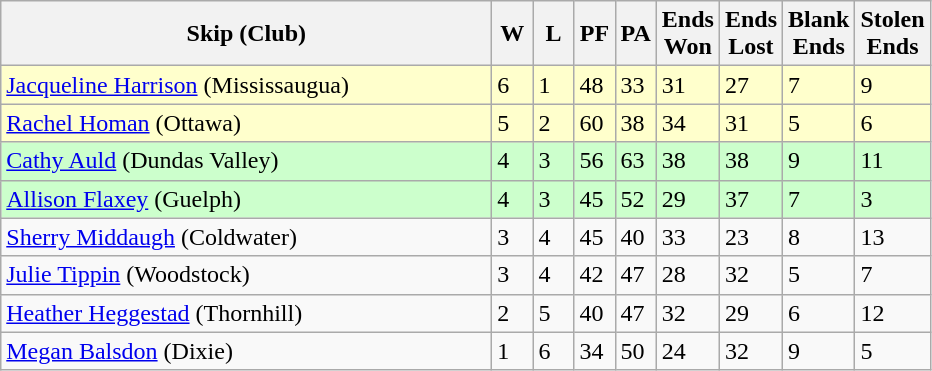<table class="wikitable">
<tr>
<th bgcolor="#efefef" width="320">Skip (Club)</th>
<th bgcolor="#efefef" width="20">W</th>
<th bgcolor="#efefef" width="20">L</th>
<th bgcolor="#efefef" width="20">PF</th>
<th bgcolor="#efefef" width="20">PA</th>
<th bgcolor="#efefef" width="20">Ends <br> Won</th>
<th bgcolor="#efefef" width="20">Ends <br> Lost</th>
<th bgcolor="#efefef" width="20">Blank <br> Ends</th>
<th bgcolor="#efefef" width="20">Stolen <br> Ends<br></th>
</tr>
<tr bgcolor=#ffffcc>
<td><a href='#'>Jacqueline Harrison</a> (Mississaugua)</td>
<td>6</td>
<td>1</td>
<td>48</td>
<td>33</td>
<td>31</td>
<td>27</td>
<td>7</td>
<td>9</td>
</tr>
<tr bgcolor=#ffffcc>
<td><a href='#'>Rachel Homan</a> (Ottawa)</td>
<td>5</td>
<td>2</td>
<td>60</td>
<td>38</td>
<td>34</td>
<td>31</td>
<td>5</td>
<td>6</td>
</tr>
<tr bgcolor=#ccffcc>
<td><a href='#'>Cathy Auld</a> (Dundas Valley)</td>
<td>4</td>
<td>3</td>
<td>56</td>
<td>63</td>
<td>38</td>
<td>38</td>
<td>9</td>
<td>11</td>
</tr>
<tr bgcolor=#ccffcc>
<td><a href='#'>Allison Flaxey</a> (Guelph)</td>
<td>4</td>
<td>3</td>
<td>45</td>
<td>52</td>
<td>29</td>
<td>37</td>
<td>7</td>
<td>3</td>
</tr>
<tr>
<td><a href='#'>Sherry Middaugh</a> (Coldwater)</td>
<td>3</td>
<td>4</td>
<td>45</td>
<td>40</td>
<td>33</td>
<td>23</td>
<td>8</td>
<td>13</td>
</tr>
<tr>
<td><a href='#'>Julie Tippin</a> (Woodstock)</td>
<td>3</td>
<td>4</td>
<td>42</td>
<td>47</td>
<td>28</td>
<td>32</td>
<td>5</td>
<td>7</td>
</tr>
<tr>
<td><a href='#'>Heather Heggestad</a> (Thornhill)</td>
<td>2</td>
<td>5</td>
<td>40</td>
<td>47</td>
<td>32</td>
<td>29</td>
<td>6</td>
<td>12</td>
</tr>
<tr>
<td><a href='#'>Megan Balsdon</a> (Dixie)</td>
<td>1</td>
<td>6</td>
<td>34</td>
<td>50</td>
<td>24</td>
<td>32</td>
<td>9</td>
<td>5<br></td>
</tr>
</table>
